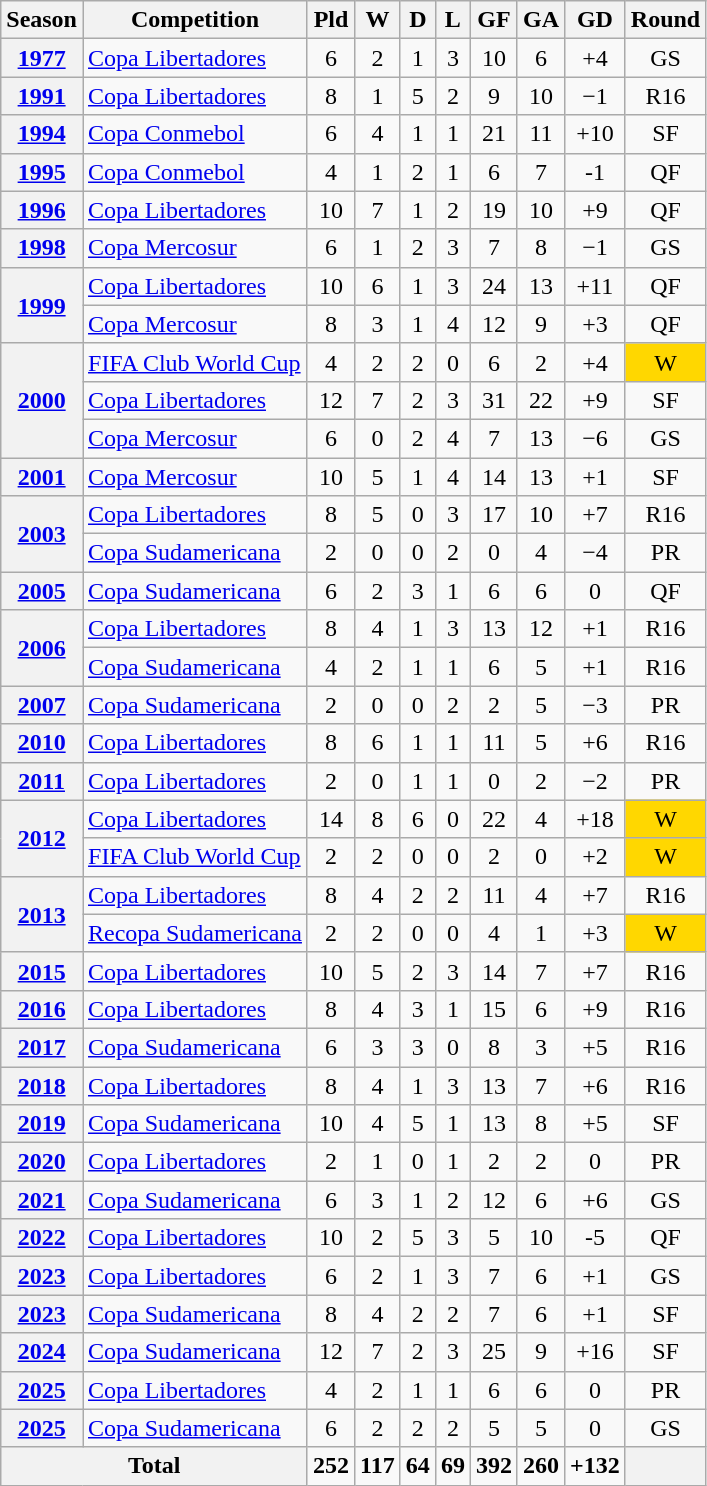<table class="wikitable sortable plainrowheaders" style="text-align:center">
<tr>
<th scope="col">Season</th>
<th scope="col">Competition</th>
<th scope="col">Pld</th>
<th scope="col">W</th>
<th scope="col">D</th>
<th scope="col">L</th>
<th scope="col">GF</th>
<th scope="col">GA</th>
<th scope="col">GD</th>
<th scope="col">Round</th>
</tr>
<tr>
<th scope="row"><a href='#'>1977</a></th>
<td align="left"><a href='#'>Copa Libertadores</a></td>
<td>6</td>
<td>2</td>
<td>1</td>
<td>3</td>
<td>10</td>
<td>6</td>
<td>+4</td>
<td>GS</td>
</tr>
<tr>
<th scope="row"><a href='#'>1991</a></th>
<td align="left"><a href='#'>Copa Libertadores</a></td>
<td>8</td>
<td>1</td>
<td>5</td>
<td>2</td>
<td>9</td>
<td>10</td>
<td>−1</td>
<td>R16</td>
</tr>
<tr>
<th scope="row"><a href='#'>1994</a></th>
<td align="left"><a href='#'>Copa Conmebol</a></td>
<td>6</td>
<td>4</td>
<td>1</td>
<td>1</td>
<td>21</td>
<td>11</td>
<td>+10</td>
<td>SF</td>
</tr>
<tr>
<th scope="row"><a href='#'>1995</a></th>
<td align="left"><a href='#'>Copa Conmebol</a></td>
<td>4</td>
<td>1</td>
<td>2</td>
<td>1</td>
<td>6</td>
<td>7</td>
<td>-1</td>
<td>QF</td>
</tr>
<tr>
<th scope="row"><a href='#'>1996</a></th>
<td align="left"><a href='#'>Copa Libertadores</a></td>
<td>10</td>
<td>7</td>
<td>1</td>
<td>2</td>
<td>19</td>
<td>10</td>
<td>+9</td>
<td>QF</td>
</tr>
<tr>
<th scope="row"><a href='#'>1998</a></th>
<td align="left"><a href='#'>Copa Mercosur</a></td>
<td>6</td>
<td>1</td>
<td>2</td>
<td>3</td>
<td>7</td>
<td>8</td>
<td>−1</td>
<td>GS</td>
</tr>
<tr>
<th rowspan="2" scope="row"><a href='#'>1999</a></th>
<td align="left"><a href='#'>Copa Libertadores</a></td>
<td>10</td>
<td>6</td>
<td>1</td>
<td>3</td>
<td>24</td>
<td>13</td>
<td>+11</td>
<td>QF</td>
</tr>
<tr>
<td align="left"><a href='#'>Copa Mercosur</a></td>
<td>8</td>
<td>3</td>
<td>1</td>
<td>4</td>
<td>12</td>
<td>9</td>
<td>+3</td>
<td>QF</td>
</tr>
<tr>
<th rowspan="3" scope="row"><a href='#'>2000</a></th>
<td align="left"><a href='#'>FIFA Club World Cup</a></td>
<td>4</td>
<td>2</td>
<td>2</td>
<td>0</td>
<td>6</td>
<td>2</td>
<td>+4</td>
<td bgcolor="gold">W</td>
</tr>
<tr>
<td align="left"><a href='#'>Copa Libertadores</a></td>
<td>12</td>
<td>7</td>
<td>2</td>
<td>3</td>
<td>31</td>
<td>22</td>
<td>+9</td>
<td>SF</td>
</tr>
<tr>
<td align="left"><a href='#'>Copa Mercosur</a></td>
<td>6</td>
<td>0</td>
<td>2</td>
<td>4</td>
<td>7</td>
<td>13</td>
<td>−6</td>
<td>GS</td>
</tr>
<tr>
<th scope="row"><a href='#'>2001</a></th>
<td align="left"><a href='#'>Copa Mercosur</a></td>
<td>10</td>
<td>5</td>
<td>1</td>
<td>4</td>
<td>14</td>
<td>13</td>
<td>+1</td>
<td>SF</td>
</tr>
<tr>
<th rowspan="2" scope="row"><a href='#'>2003</a></th>
<td align="left"><a href='#'>Copa Libertadores</a></td>
<td>8</td>
<td>5</td>
<td>0</td>
<td>3</td>
<td>17</td>
<td>10</td>
<td>+7</td>
<td>R16</td>
</tr>
<tr>
<td align="left"><a href='#'>Copa Sudamericana</a></td>
<td>2</td>
<td>0</td>
<td>0</td>
<td>2</td>
<td>0</td>
<td>4</td>
<td>−4</td>
<td>PR</td>
</tr>
<tr>
<th scope="row"><a href='#'>2005</a></th>
<td align="left"><a href='#'>Copa Sudamericana</a></td>
<td>6</td>
<td>2</td>
<td>3</td>
<td>1</td>
<td>6</td>
<td>6</td>
<td>0</td>
<td>QF</td>
</tr>
<tr>
<th rowspan="2" scope="row"><a href='#'>2006</a></th>
<td align="left"><a href='#'>Copa Libertadores</a></td>
<td>8</td>
<td>4</td>
<td>1</td>
<td>3</td>
<td>13</td>
<td>12</td>
<td>+1</td>
<td>R16</td>
</tr>
<tr>
<td align="left"><a href='#'>Copa Sudamericana</a></td>
<td>4</td>
<td>2</td>
<td>1</td>
<td>1</td>
<td>6</td>
<td>5</td>
<td>+1</td>
<td>R16</td>
</tr>
<tr>
<th scope="row"><a href='#'>2007</a></th>
<td align="left"><a href='#'>Copa Sudamericana</a></td>
<td>2</td>
<td>0</td>
<td>0</td>
<td>2</td>
<td>2</td>
<td>5</td>
<td>−3</td>
<td>PR</td>
</tr>
<tr>
<th scope="row"><a href='#'>2010</a></th>
<td align="left"><a href='#'>Copa Libertadores</a></td>
<td>8</td>
<td>6</td>
<td>1</td>
<td>1</td>
<td>11</td>
<td>5</td>
<td>+6</td>
<td>R16</td>
</tr>
<tr>
<th scope="row"><a href='#'>2011</a></th>
<td align="left"><a href='#'>Copa Libertadores</a></td>
<td>2</td>
<td>0</td>
<td>1</td>
<td>1</td>
<td>0</td>
<td>2</td>
<td>−2</td>
<td>PR</td>
</tr>
<tr>
<th rowspan="2" scope="row"><a href='#'>2012</a></th>
<td align="left"><a href='#'>Copa Libertadores</a></td>
<td>14</td>
<td>8</td>
<td>6</td>
<td>0</td>
<td>22</td>
<td>4</td>
<td>+18</td>
<td bgcolor="gold">W</td>
</tr>
<tr>
<td align="left"><a href='#'>FIFA Club World Cup</a></td>
<td>2</td>
<td>2</td>
<td>0</td>
<td>0</td>
<td>2</td>
<td>0</td>
<td>+2</td>
<td bgcolor="gold">W</td>
</tr>
<tr>
<th rowspan="2" scope="row"><a href='#'>2013</a></th>
<td align="left"><a href='#'>Copa Libertadores</a></td>
<td>8</td>
<td>4</td>
<td>2</td>
<td>2</td>
<td>11</td>
<td>4</td>
<td>+7</td>
<td>R16</td>
</tr>
<tr>
<td align="left"><a href='#'>Recopa Sudamericana</a></td>
<td>2</td>
<td>2</td>
<td>0</td>
<td>0</td>
<td>4</td>
<td>1</td>
<td>+3</td>
<td bgcolor="gold">W</td>
</tr>
<tr>
<th scope="row"><a href='#'>2015</a></th>
<td align="left"><a href='#'>Copa Libertadores</a></td>
<td>10</td>
<td>5</td>
<td>2</td>
<td>3</td>
<td>14</td>
<td>7</td>
<td>+7</td>
<td>R16</td>
</tr>
<tr>
<th scope="row"><a href='#'>2016</a></th>
<td align="left"><a href='#'>Copa Libertadores</a></td>
<td>8</td>
<td>4</td>
<td>3</td>
<td>1</td>
<td>15</td>
<td>6</td>
<td>+9</td>
<td>R16</td>
</tr>
<tr>
<th scope="row"><a href='#'>2017</a></th>
<td align="left"><a href='#'>Copa Sudamericana</a></td>
<td>6</td>
<td>3</td>
<td>3</td>
<td>0</td>
<td>8</td>
<td>3</td>
<td>+5</td>
<td>R16</td>
</tr>
<tr>
<th scope="row"><a href='#'>2018</a></th>
<td align="left"><a href='#'>Copa Libertadores</a></td>
<td>8</td>
<td>4</td>
<td>1</td>
<td>3</td>
<td>13</td>
<td>7</td>
<td>+6</td>
<td>R16</td>
</tr>
<tr>
<th scope="row"><a href='#'>2019</a></th>
<td align="left"><a href='#'>Copa Sudamericana</a></td>
<td>10</td>
<td>4</td>
<td>5</td>
<td>1</td>
<td>13</td>
<td>8</td>
<td>+5</td>
<td>SF</td>
</tr>
<tr>
<th scope="row"><a href='#'>2020</a></th>
<td align="left"><a href='#'>Copa Libertadores</a></td>
<td>2</td>
<td>1</td>
<td>0</td>
<td>1</td>
<td>2</td>
<td>2</td>
<td>0</td>
<td>PR</td>
</tr>
<tr>
<th scope="row"><a href='#'>2021</a></th>
<td align="left"><a href='#'>Copa Sudamericana</a></td>
<td>6</td>
<td>3</td>
<td>1</td>
<td>2</td>
<td>12</td>
<td>6</td>
<td>+6</td>
<td>GS</td>
</tr>
<tr>
<th scope="row"><a href='#'>2022</a></th>
<td align="left"><a href='#'>Copa Libertadores</a></td>
<td>10</td>
<td>2</td>
<td>5</td>
<td>3</td>
<td>5</td>
<td>10</td>
<td>-5</td>
<td>QF</td>
</tr>
<tr>
<th scope="row"><a href='#'>2023</a></th>
<td align="left"><a href='#'>Copa Libertadores</a></td>
<td>6</td>
<td>2</td>
<td>1</td>
<td>3</td>
<td>7</td>
<td>6</td>
<td>+1</td>
<td>GS</td>
</tr>
<tr>
<th scope="row"><a href='#'>2023</a></th>
<td align="left"><a href='#'>Copa Sudamericana</a></td>
<td>8</td>
<td>4</td>
<td>2</td>
<td>2</td>
<td>7</td>
<td>6</td>
<td>+1</td>
<td>SF</td>
</tr>
<tr>
<th scope="row"><a href='#'>2024</a></th>
<td align="left"><a href='#'>Copa Sudamericana</a></td>
<td>12</td>
<td>7</td>
<td>2</td>
<td>3</td>
<td>25</td>
<td>9</td>
<td>+16</td>
<td>SF</td>
</tr>
<tr>
<th scope="row"><a href='#'>2025</a></th>
<td align="left"><a href='#'>Copa Libertadores</a></td>
<td>4</td>
<td>2</td>
<td>1</td>
<td>1</td>
<td>6</td>
<td>6</td>
<td>0</td>
<td>PR</td>
</tr>
<tr>
<th scope="row"><a href='#'>2025</a></th>
<td align="left"><a href='#'>Copa Sudamericana</a></td>
<td>6</td>
<td>2</td>
<td>2</td>
<td>2</td>
<td>5</td>
<td>5</td>
<td>0</td>
<td>GS</td>
</tr>
<tr class="sortbottom">
<th colspan="2">Total</th>
<td><strong>252</strong></td>
<td><strong>117</strong></td>
<td><strong>64</strong></td>
<td><strong>69</strong></td>
<td><strong>392</strong></td>
<td><strong>260</strong></td>
<td><strong>+132</strong></td>
<th></th>
</tr>
</table>
